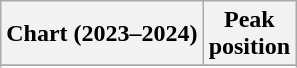<table class="wikitable sortable plainrowheaders" style="text-align:center">
<tr>
<th scope="col">Chart (2023–2024)</th>
<th scope="col">Peak<br>position</th>
</tr>
<tr>
</tr>
<tr>
</tr>
<tr>
</tr>
<tr>
</tr>
</table>
